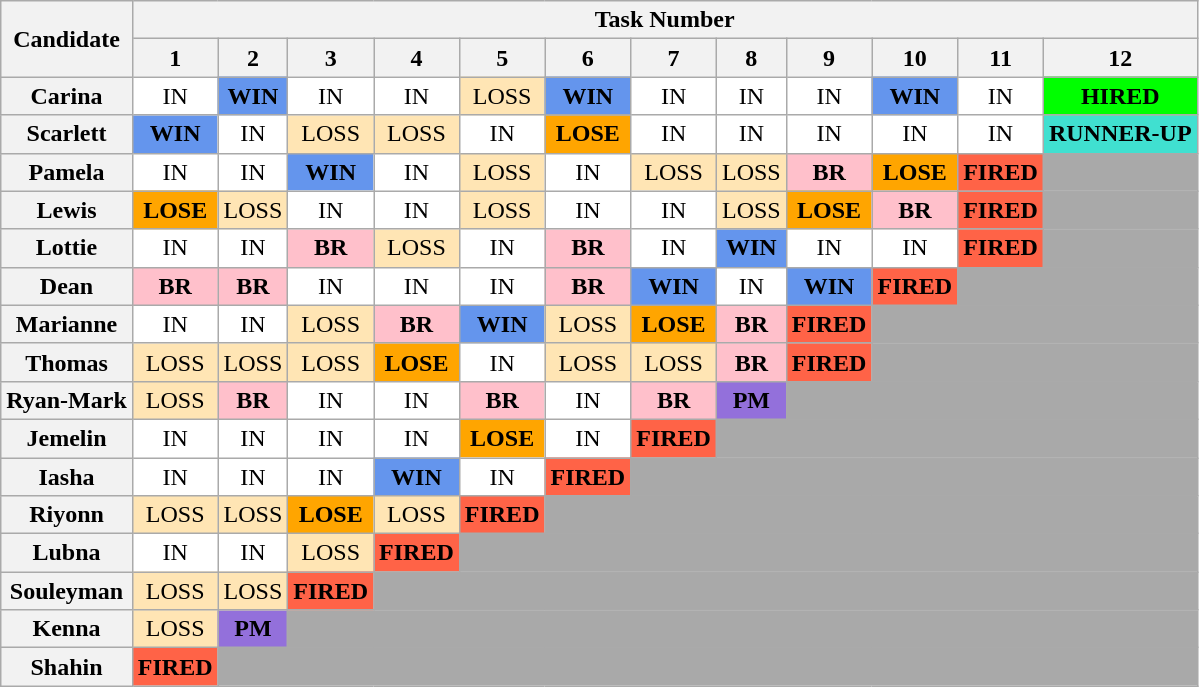<table class="wikitable" style="text-align:center">
<tr>
<th rowspan="2">Candidate</th>
<th colspan="12">Task Number</th>
</tr>
<tr>
<th>1</th>
<th>2</th>
<th>3</th>
<th>4</th>
<th>5</th>
<th>6</th>
<th>7</th>
<th>8</th>
<th>9</th>
<th>10</th>
<th>11</th>
<th>12</th>
</tr>
<tr>
<th>Carina</th>
<td style="background:white;">IN</td>
<td style="background:cornflowerblue;"><strong>WIN</strong></td>
<td style="background:white;">IN</td>
<td style="background:white;">IN</td>
<td style="background:#FFE5B4;">LOSS</td>
<td style="background:cornflowerblue;"><strong>WIN</strong></td>
<td style="background:white;">IN</td>
<td style="background:white;">IN</td>
<td style="background:white;">IN</td>
<td style="background:cornflowerblue;"><strong>WIN</strong></td>
<td style="background:white;">IN</td>
<td style="background:lime;"><strong>HIRED</strong></td>
</tr>
<tr>
<th>Scarlett</th>
<td style="background:cornflowerblue;"><strong>WIN</strong></td>
<td style="background:white;">IN</td>
<td style="background:#FFE5B4;">LOSS</td>
<td style="background:#FFE5B4;">LOSS</td>
<td style="background:white;">IN</td>
<td style="background:orange;"><strong>LOSE</strong></td>
<td style="background:white;">IN</td>
<td style="background:white;">IN</td>
<td style="background:white;">IN</td>
<td style="background:white;">IN</td>
<td style="background:white;">IN</td>
<td style="background:turquoise;"><strong>RUNNER-UP</strong></td>
</tr>
<tr>
<th>Pamela</th>
<td style="background:white;">IN</td>
<td style="background:white;">IN</td>
<td style="background:cornflowerblue;"><strong>WIN</strong></td>
<td style="background:white;">IN</td>
<td style="background:#FFE5B4;">LOSS</td>
<td style="background:white;">IN</td>
<td style="background:#FFE5B4;">LOSS</td>
<td style="background:#FFE5B4;">LOSS</td>
<td style="background:pink;"><strong>BR</strong></td>
<td style="background:orange;"><strong>LOSE</strong></td>
<td style="background:tomato;"><strong>FIRED</strong></td>
<td colspan="1" style="background:darkgrey;"></td>
</tr>
<tr>
<th>Lewis</th>
<td style="background:orange;"><strong>LOSE</strong></td>
<td style="background:#FFE5B4;">LOSS</td>
<td style="background:white;">IN</td>
<td style="background:white;">IN</td>
<td style="background:#FFE5B4;">LOSS</td>
<td style="background:white;">IN</td>
<td style="background:white;">IN</td>
<td style="background:#FFE5B4;">LOSS</td>
<td style="background:orange;"><strong>LOSE</strong></td>
<td style="background:pink;"><strong>BR</strong></td>
<td style="background:tomato;"><strong>FIRED</strong></td>
<td colspan="1" style="background:darkgrey;"></td>
</tr>
<tr>
<th>Lottie</th>
<td style="background:white;">IN</td>
<td style="background:white;">IN</td>
<td style="background:pink;"><strong>BR</strong></td>
<td style="background:#FFE5B4;">LOSS</td>
<td style="background:white;">IN</td>
<td style="background:pink;"><strong>BR</strong></td>
<td style="background:white;">IN</td>
<td style="background:cornflowerblue;"><strong>WIN</strong></td>
<td style="background:white;">IN</td>
<td style="background:white;">IN</td>
<td style="background:tomato;"><strong>FIRED</strong></td>
<td colspan="1" style="background:darkgrey;"></td>
</tr>
<tr>
<th>Dean</th>
<td style="background:pink;"><strong>BR</strong></td>
<td style="background:pink;"><strong>BR</strong></td>
<td style="background:white;">IN</td>
<td style="background:white;">IN</td>
<td style="background:white;">IN</td>
<td style="background:pink;"><strong>BR</strong></td>
<td style="background:cornflowerblue;"><strong>WIN</strong></td>
<td style="background:white;">IN</td>
<td style="background:cornflowerblue;"><strong>WIN</strong></td>
<td style="background:tomato;"><strong>FIRED</strong></td>
<td colspan="2" style="background:darkgrey;"></td>
</tr>
<tr>
<th>Marianne</th>
<td style="background:white;">IN</td>
<td style="background:white;">IN</td>
<td style="background:#FFE5B4;">LOSS</td>
<td style="background:pink;"><strong>BR</strong></td>
<td style="background:cornflowerblue;"><strong>WIN</strong></td>
<td style="background:#FFE5B4;">LOSS</td>
<td style="background:orange;"><strong>LOSE</strong></td>
<td style="background:pink;"><strong>BR</strong></td>
<td style="background:tomato;"><strong>FIRED</strong></td>
<td colspan="3" style="background:darkgrey;"></td>
</tr>
<tr>
<th>Thomas</th>
<td style="background:#FFE5B4;">LOSS</td>
<td style="background:#FFE5B4;">LOSS</td>
<td style="background:#FFE5B4;">LOSS</td>
<td style="background:orange;"><strong>LOSE</strong></td>
<td style="background:white;">IN</td>
<td style="background:#FFE5B4;">LOSS</td>
<td style="background:#FFE5B4;">LOSS</td>
<td style="background:pink;"><strong>BR</strong></td>
<td style="background:tomato;"><strong>FIRED</strong></td>
<td colspan="3" style="background:darkgrey;"></td>
</tr>
<tr>
<th>Ryan-Mark</th>
<td style="background:#FFE5B4;">LOSS</td>
<td style="background:pink;"><strong>BR</strong></td>
<td style="background:white;">IN</td>
<td style="background:white;">IN</td>
<td style="background:pink;"><strong>BR</strong></td>
<td style="background:white;">IN</td>
<td style="background:pink;"><strong>BR</strong></td>
<td style="background:#9370DB;"><strong>PM</strong></td>
<td colspan="4" style="background:darkgrey;"></td>
</tr>
<tr>
<th>Jemelin</th>
<td style="background:white;">IN</td>
<td style="background:white;">IN</td>
<td style="background:white;">IN</td>
<td style="background:white;">IN</td>
<td style="background:orange;"><strong>LOSE</strong></td>
<td style="background:white;">IN</td>
<td style="background:tomato;"><strong>FIRED</strong></td>
<td colspan="5" style="background:darkgrey;"></td>
</tr>
<tr>
<th>Iasha</th>
<td style="background:white;">IN</td>
<td style="background:white;">IN</td>
<td style="background:white;">IN</td>
<td style="background:cornflowerblue;"><strong>WIN</strong></td>
<td style="background:white;">IN</td>
<td style="background:tomato;"><strong>FIRED</strong></td>
<td colspan="6" style="background:darkgrey;"></td>
</tr>
<tr>
<th>Riyonn</th>
<td style="background:#FFE5B4;">LOSS</td>
<td style="background:#FFE5B4;">LOSS</td>
<td style="background:orange;"><strong>LOSE</strong></td>
<td style="background:#FFE5B4;">LOSS</td>
<td style="background:tomato;"><strong>FIRED</strong></td>
<td colspan="7" style="background:darkgrey;"></td>
</tr>
<tr>
<th>Lubna</th>
<td style="background:white;">IN</td>
<td style="background:white;">IN</td>
<td style="background:#FFE5B4;">LOSS</td>
<td style="background:tomato;"><strong>FIRED</strong></td>
<td colspan="8" style="background:darkgrey;"></td>
</tr>
<tr>
<th>Souleyman</th>
<td style="background:#FFE5B4;">LOSS</td>
<td style="background:#FFE5B4;">LOSS</td>
<td style="background:tomato;"><strong>FIRED</strong></td>
<td colspan="9" style="background:darkgrey;"></td>
</tr>
<tr>
<th>Kenna</th>
<td style="background:#FFE5B4;">LOSS</td>
<td style="background:#9370DB;"><strong>PM</strong></td>
<td colspan="10" style="background:darkgrey;"></td>
</tr>
<tr>
<th>Shahin</th>
<td style="background:tomato;"><strong>FIRED</strong></td>
<td colspan="11" style="background:darkgrey;"></td>
</tr>
</table>
